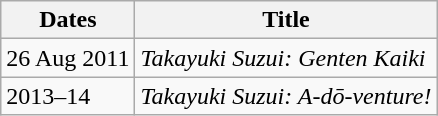<table class="wikitable">
<tr>
<th>Dates</th>
<th>Title</th>
</tr>
<tr>
<td>26 Aug 2011</td>
<td><em>Takayuki Suzui: Genten Kaiki</em></td>
</tr>
<tr>
<td>2013–14</td>
<td><em>Takayuki Suzui: A-dō-venture!</em></td>
</tr>
</table>
